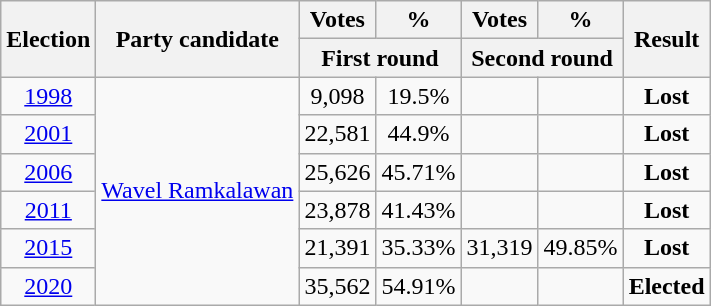<table class=wikitable style=text-align:center>
<tr>
<th rowspan="2">Election</th>
<th rowspan="2">Party candidate</th>
<th>Votes</th>
<th><strong>%</strong></th>
<th>Votes</th>
<th><strong>%</strong></th>
<th rowspan="2">Result</th>
</tr>
<tr>
<th colspan="2">First round</th>
<th colspan="2">Second round</th>
</tr>
<tr>
<td><a href='#'>1998</a></td>
<td rowspan="6"><a href='#'>Wavel Ramkalawan</a></td>
<td>9,098</td>
<td>19.5%</td>
<td></td>
<td></td>
<td><strong>Lost</strong> </td>
</tr>
<tr>
<td><a href='#'>2001</a></td>
<td>22,581</td>
<td>44.9%</td>
<td></td>
<td></td>
<td><strong>Lost</strong> </td>
</tr>
<tr>
<td><a href='#'>2006</a></td>
<td>25,626</td>
<td>45.71%</td>
<td></td>
<td></td>
<td><strong>Lost</strong> </td>
</tr>
<tr>
<td><a href='#'>2011</a></td>
<td>23,878</td>
<td>41.43%</td>
<td></td>
<td></td>
<td><strong>Lost</strong> </td>
</tr>
<tr>
<td><a href='#'>2015</a></td>
<td>21,391</td>
<td>35.33%</td>
<td>31,319</td>
<td>49.85%</td>
<td><strong>Lost</strong> </td>
</tr>
<tr>
<td><a href='#'>2020</a></td>
<td>35,562</td>
<td>54.91%</td>
<td></td>
<td></td>
<td><strong>Elected</strong> </td>
</tr>
</table>
